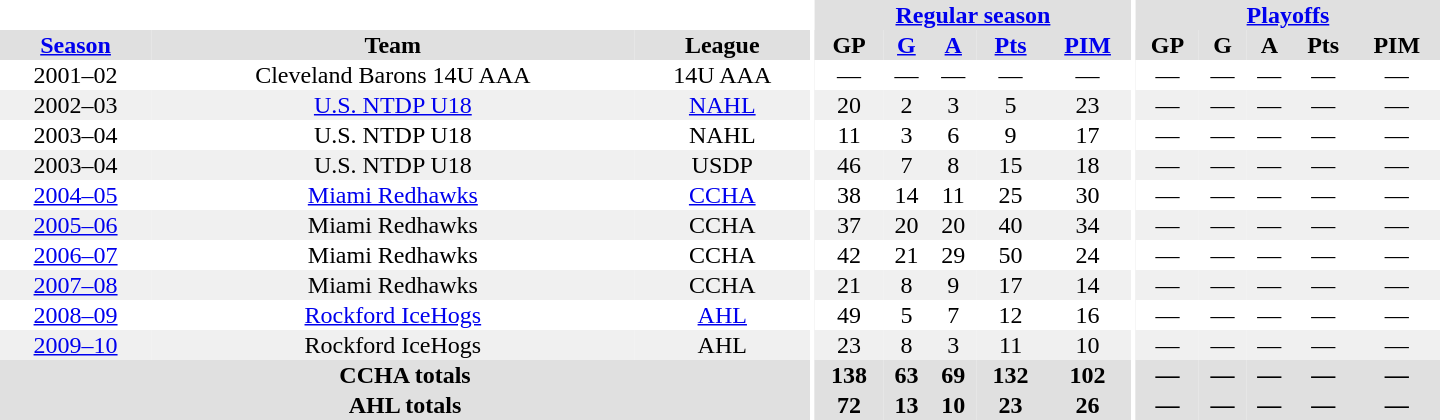<table border="0" cellpadding="1" cellspacing="0" style="text-align:center; width:60em">
<tr bgcolor="#e0e0e0">
<th colspan="3" bgcolor="#ffffff"></th>
<th rowspan="100" bgcolor="#ffffff"></th>
<th colspan="5"><a href='#'>Regular season</a></th>
<th rowspan="100" bgcolor="#ffffff"></th>
<th colspan="5"><a href='#'>Playoffs</a></th>
</tr>
<tr bgcolor="#e0e0e0">
<th><a href='#'>Season</a></th>
<th>Team</th>
<th>League</th>
<th>GP</th>
<th><a href='#'>G</a></th>
<th><a href='#'>A</a></th>
<th><a href='#'>Pts</a></th>
<th><a href='#'>PIM</a></th>
<th>GP</th>
<th>G</th>
<th>A</th>
<th>Pts</th>
<th>PIM</th>
</tr>
<tr>
<td>2001–02</td>
<td>Cleveland Barons 14U AAA</td>
<td>14U AAA</td>
<td>—</td>
<td>—</td>
<td>—</td>
<td>—</td>
<td>—</td>
<td>—</td>
<td>—</td>
<td>—</td>
<td>—</td>
<td>—</td>
</tr>
<tr bgcolor="f0f0f0">
<td>2002–03</td>
<td><a href='#'>U.S. NTDP U18</a></td>
<td><a href='#'>NAHL</a></td>
<td>20</td>
<td>2</td>
<td>3</td>
<td>5</td>
<td>23</td>
<td>—</td>
<td>—</td>
<td>—</td>
<td>—</td>
<td>—</td>
</tr>
<tr>
<td>2003–04</td>
<td>U.S. NTDP U18</td>
<td>NAHL</td>
<td>11</td>
<td>3</td>
<td>6</td>
<td>9</td>
<td>17</td>
<td>—</td>
<td>—</td>
<td>—</td>
<td>—</td>
<td>—</td>
</tr>
<tr bgcolor="f0f0f0">
<td>2003–04</td>
<td>U.S. NTDP U18</td>
<td>USDP</td>
<td>46</td>
<td>7</td>
<td>8</td>
<td>15</td>
<td>18</td>
<td>—</td>
<td>—</td>
<td>—</td>
<td>—</td>
<td>—</td>
</tr>
<tr>
<td><a href='#'>2004–05</a></td>
<td><a href='#'>Miami Redhawks</a></td>
<td><a href='#'>CCHA</a></td>
<td>38</td>
<td>14</td>
<td>11</td>
<td>25</td>
<td>30</td>
<td>—</td>
<td>—</td>
<td>—</td>
<td>—</td>
<td>—</td>
</tr>
<tr bgcolor="f0f0f0">
<td><a href='#'>2005–06</a></td>
<td>Miami Redhawks</td>
<td>CCHA</td>
<td>37</td>
<td>20</td>
<td>20</td>
<td>40</td>
<td>34</td>
<td>—</td>
<td>—</td>
<td>—</td>
<td>—</td>
<td>—</td>
</tr>
<tr>
<td><a href='#'>2006–07</a></td>
<td>Miami Redhawks</td>
<td>CCHA</td>
<td>42</td>
<td>21</td>
<td>29</td>
<td>50</td>
<td>24</td>
<td>—</td>
<td>—</td>
<td>—</td>
<td>—</td>
<td>—</td>
</tr>
<tr bgcolor="f0f0f0">
<td><a href='#'>2007–08</a></td>
<td>Miami Redhawks</td>
<td>CCHA</td>
<td>21</td>
<td>8</td>
<td>9</td>
<td>17</td>
<td>14</td>
<td>—</td>
<td>—</td>
<td>—</td>
<td>—</td>
<td>—</td>
</tr>
<tr>
<td><a href='#'>2008–09</a></td>
<td><a href='#'>Rockford IceHogs</a></td>
<td><a href='#'>AHL</a></td>
<td>49</td>
<td>5</td>
<td>7</td>
<td>12</td>
<td>16</td>
<td>—</td>
<td>—</td>
<td>—</td>
<td>—</td>
<td>—</td>
</tr>
<tr bgcolor="f0f0f0">
<td><a href='#'>2009–10</a></td>
<td>Rockford IceHogs</td>
<td>AHL</td>
<td>23</td>
<td>8</td>
<td>3</td>
<td>11</td>
<td>10</td>
<td>—</td>
<td>—</td>
<td>—</td>
<td>—</td>
<td>—</td>
</tr>
<tr bgcolor="#e0e0e0">
<th colspan="3">CCHA totals</th>
<th>138</th>
<th>63</th>
<th>69</th>
<th>132</th>
<th>102</th>
<th>—</th>
<th>—</th>
<th>—</th>
<th>—</th>
<th>—</th>
</tr>
<tr bgcolor="#e0e0e0">
<th colspan="3">AHL totals</th>
<th>72</th>
<th>13</th>
<th>10</th>
<th>23</th>
<th>26</th>
<th>—</th>
<th>—</th>
<th>—</th>
<th>—</th>
<th>—</th>
</tr>
</table>
